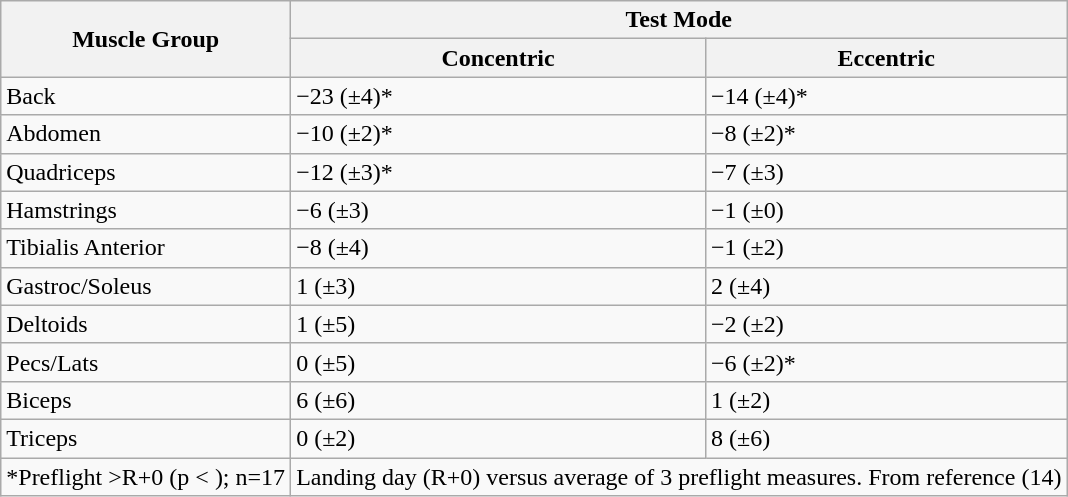<table class="wikitable sortable" border="1">
<tr>
<th Rowspan = 2>Muscle Group</th>
<th Colspan = 2>Test Mode</th>
</tr>
<tr>
<th>Concentric</th>
<th>Eccentric</th>
</tr>
<tr>
<td>Back</td>
<td>−23 (±4)*</td>
<td>−14 (±4)*</td>
</tr>
<tr>
<td>Abdomen</td>
<td>−10 (±2)*</td>
<td>−8 (±2)*</td>
</tr>
<tr>
<td>Quadriceps</td>
<td>−12 (±3)*</td>
<td>−7 (±3)</td>
</tr>
<tr>
<td>Hamstrings</td>
<td>−6 (±3)</td>
<td>−1 (±0)</td>
</tr>
<tr>
<td>Tibialis Anterior</td>
<td>−8 (±4)</td>
<td>−1 (±2)</td>
</tr>
<tr>
<td>Gastroc/Soleus</td>
<td>1 (±3)</td>
<td>2 (±4)</td>
</tr>
<tr>
<td>Deltoids</td>
<td>1 (±5)</td>
<td>−2 (±2)</td>
</tr>
<tr>
<td>Pecs/Lats</td>
<td>0 (±5)</td>
<td>−6 (±2)*</td>
</tr>
<tr>
<td>Biceps</td>
<td>6 (±6)</td>
<td>1 (±2)</td>
</tr>
<tr>
<td>Triceps</td>
<td>0 (±2)</td>
<td>8 (±6)</td>
</tr>
<tr>
<td>*Preflight >R+0 (p < ); n=17</td>
<td Colspan = 2>Landing day (R+0) versus average of 3 preflight measures.  From reference (14)</td>
</tr>
</table>
